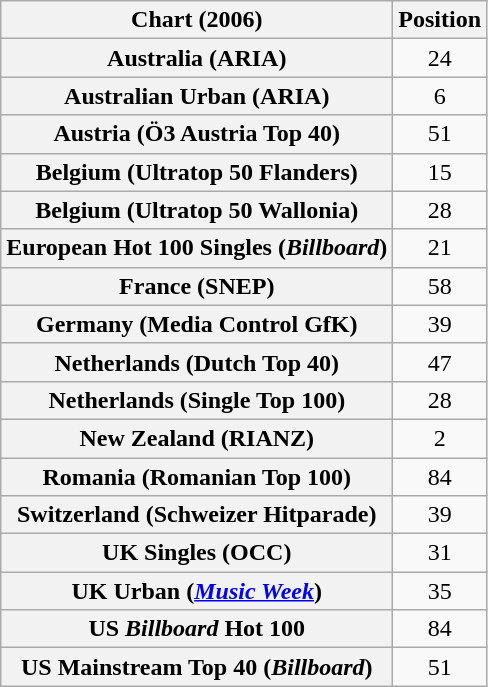<table class="wikitable sortable plainrowheaders" style="text-align:center">
<tr>
<th>Chart (2006)</th>
<th>Position</th>
</tr>
<tr>
<th scope="row">Australia (ARIA)</th>
<td>24</td>
</tr>
<tr>
<th scope="row">Australian Urban (ARIA)</th>
<td>6</td>
</tr>
<tr>
<th scope="row">Austria (Ö3 Austria Top 40)</th>
<td>51</td>
</tr>
<tr>
<th scope="row">Belgium (Ultratop 50 Flanders)</th>
<td>15</td>
</tr>
<tr>
<th scope="row">Belgium (Ultratop 50 Wallonia)</th>
<td>28</td>
</tr>
<tr>
<th scope="row">European Hot 100 Singles (<em>Billboard</em>)</th>
<td>21</td>
</tr>
<tr>
<th scope="row">France (SNEP)</th>
<td>58</td>
</tr>
<tr>
<th scope="row">Germany (Media Control GfK)</th>
<td>39</td>
</tr>
<tr>
<th scope="row">Netherlands (Dutch Top 40)</th>
<td>47</td>
</tr>
<tr>
<th scope="row">Netherlands (Single Top 100)</th>
<td>28</td>
</tr>
<tr>
<th scope="row">New Zealand (RIANZ)</th>
<td>2</td>
</tr>
<tr>
<th scope="row">Romania (Romanian Top 100)</th>
<td>84</td>
</tr>
<tr>
<th scope="row">Switzerland (Schweizer Hitparade)</th>
<td>39</td>
</tr>
<tr>
<th scope="row">UK Singles (OCC)</th>
<td>31</td>
</tr>
<tr>
<th scope="row">UK Urban (<em><a href='#'>Music Week</a></em>)</th>
<td>35</td>
</tr>
<tr>
<th scope="row">US <em>Billboard</em> Hot 100</th>
<td>84</td>
</tr>
<tr>
<th scope="row">US Mainstream Top 40 (<em>Billboard</em>)</th>
<td>51</td>
</tr>
</table>
